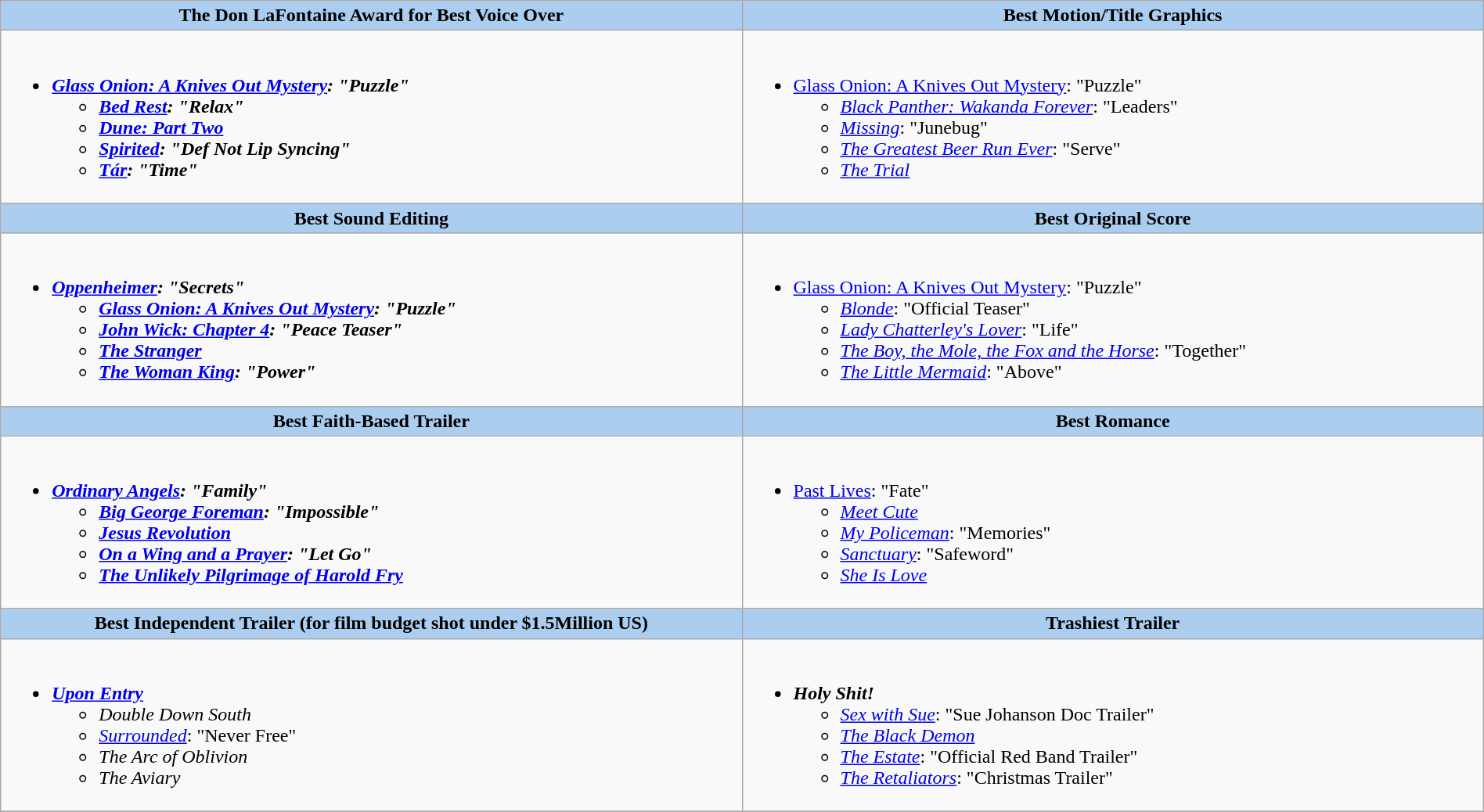<table role="presentation" class=wikitable width=100%>
<tr>
<th style="background:#abcdef;" width="50%">The Don LaFontaine Award for Best Voice Over</th>
<th style="background:#abcdef;" width="50%">Best Motion/Title Graphics</th>
</tr>
<tr>
<td valign="top"><br><ul><li><strong><em><a href='#'>Glass Onion: A Knives Out Mystery</a><em>: "Puzzle"<strong><ul><li></em><a href='#'>Bed Rest</a><em>: "Relax"</li><li></em><a href='#'>Dune: Part Two</a><em></li><li></em><a href='#'>Spirited</a><em>: "Def Not Lip Syncing"</li><li></em><a href='#'>Tár</a><em>: "Time"</li></ul></li></ul></td>
<td valign="top"><br><ul><li></em></strong><a href='#'>Glass Onion: A Knives Out Mystery</a></em>: "Puzzle"</strong><ul><li><em><a href='#'>Black Panther: Wakanda Forever</a></em>: "Leaders"</li><li><em><a href='#'>Missing</a></em>: "Junebug"</li><li><em><a href='#'>The Greatest Beer Run Ever</a></em>: "Serve"</li><li><em><a href='#'>The Trial</a></em></li></ul></li></ul></td>
</tr>
<tr>
<th style="background:#abcdef;">Best Sound Editing</th>
<th style="background:#abcdef;">Best Original Score</th>
</tr>
<tr>
<td valign="top"><br><ul><li><strong><em><a href='#'>Oppenheimer</a><em>: "Secrets"<strong><ul><li></em><a href='#'>Glass Onion: A Knives Out Mystery</a><em>: "Puzzle"</li><li></em><a href='#'>John Wick: Chapter 4</a><em>: "Peace Teaser"</li><li></em><a href='#'>The Stranger</a><em></li><li></em><a href='#'>The Woman King</a><em>: "Power"</li></ul></li></ul></td>
<td valign="top"><br><ul><li></em></strong><a href='#'>Glass Onion: A Knives Out Mystery</a></em>: "Puzzle"</strong><ul><li><em><a href='#'>Blonde</a></em>: "Official Teaser"</li><li><em><a href='#'>Lady Chatterley's Lover</a></em>: "Life"</li><li><em><a href='#'>The Boy, the Mole, the Fox and the Horse</a></em>: "Together"</li><li><em><a href='#'>The Little Mermaid</a></em>: "Above"</li></ul></li></ul></td>
</tr>
<tr>
<th style="background:#abcdef;">Best Faith-Based Trailer</th>
<th style="background:#abcdef;">Best Romance</th>
</tr>
<tr>
<td valign="top"><br><ul><li><strong><em><a href='#'>Ordinary Angels</a><em>: "Family"<strong><ul><li></em><a href='#'>Big George Foreman</a><em>: "Impossible"</li><li></em><a href='#'>Jesus Revolution</a><em></li><li></em><a href='#'>On a Wing and a Prayer</a><em>: "Let Go"</li><li></em><a href='#'>The Unlikely Pilgrimage of Harold Fry</a><em></li></ul></li></ul></td>
<td valign="top"><br><ul><li></em></strong><a href='#'>Past Lives</a></em>: "Fate"</strong><ul><li><em><a href='#'>Meet Cute</a></em></li><li><em><a href='#'>My Policeman</a></em>: "Memories"</li><li><em><a href='#'>Sanctuary</a></em>: "Safeword"</li><li><em><a href='#'>She Is Love</a></em></li></ul></li></ul></td>
</tr>
<tr>
<th style="background:#abcdef;">Best Independent Trailer (for film budget shot under $1.5Million US)</th>
<th style="background:#abcdef;">Trashiest Trailer</th>
</tr>
<tr>
<td valign="top"><br><ul><li><strong><em><a href='#'>Upon Entry</a></em></strong><ul><li><em>Double Down South</em></li><li><em><a href='#'>Surrounded</a></em>: "Never Free"</li><li><em>The Arc of Oblivion</em></li><li><em>The Aviary</em></li></ul></li></ul></td>
<td valign="top"><br><ul><li><strong><em>Holy Shit!</em></strong><ul><li><em><a href='#'>Sex with Sue</a></em>: "Sue Johanson Doc Trailer"</li><li><em><a href='#'>The Black Demon</a></em></li><li><em><a href='#'>The Estate</a></em>: "Official Red Band Trailer"</li><li><em><a href='#'>The Retaliators</a></em>: "Christmas Trailer"</li></ul></li></ul></td>
</tr>
<tr>
</tr>
</table>
